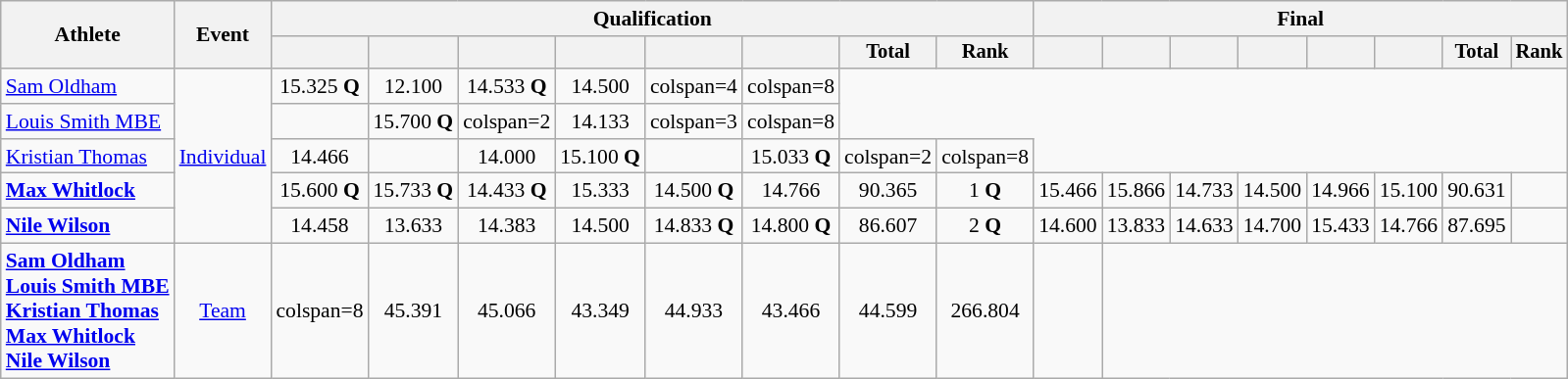<table class="wikitable" style="font-size:90%">
<tr>
<th rowspan=2>Athlete</th>
<th rowspan=2>Event</th>
<th colspan =8>Qualification</th>
<th colspan =8>Final</th>
</tr>
<tr style="font-size:95%">
<th></th>
<th></th>
<th></th>
<th></th>
<th></th>
<th></th>
<th>Total</th>
<th>Rank</th>
<th></th>
<th></th>
<th></th>
<th></th>
<th></th>
<th></th>
<th>Total</th>
<th>Rank</th>
</tr>
<tr align=center>
<td align=left><a href='#'>Sam Oldham</a></td>
<td style="text-align:left;" rowspan="5"><a href='#'>Individual</a></td>
<td>15.325 <strong>Q</strong></td>
<td>12.100</td>
<td>14.533 <strong>Q</strong></td>
<td>14.500</td>
<td>colspan=4 </td>
<td>colspan=8 </td>
</tr>
<tr align=center>
<td align=left><a href='#'>Louis Smith MBE</a></td>
<td></td>
<td>15.700 <strong>Q</strong></td>
<td>colspan=2 </td>
<td>14.133</td>
<td>colspan=3 </td>
<td>colspan=8 </td>
</tr>
<tr align=center>
<td align=left><a href='#'>Kristian Thomas</a></td>
<td>14.466</td>
<td></td>
<td>14.000</td>
<td>15.100 <strong>Q</strong></td>
<td></td>
<td>15.033 <strong>Q</strong></td>
<td>colspan=2 </td>
<td>colspan=8 </td>
</tr>
<tr align=center>
<td align=left><strong><a href='#'>Max Whitlock</a></strong></td>
<td>15.600 <strong>Q</strong></td>
<td>15.733 <strong>Q</strong></td>
<td>14.433 <strong>Q</strong></td>
<td>15.333</td>
<td>14.500 <strong>Q</strong></td>
<td>14.766</td>
<td>90.365</td>
<td>1 <strong>Q</strong></td>
<td>15.466</td>
<td>15.866</td>
<td>14.733</td>
<td>14.500</td>
<td>14.966</td>
<td>15.100</td>
<td>90.631</td>
<td></td>
</tr>
<tr align=center>
<td align=left><strong><a href='#'>Nile Wilson</a></strong></td>
<td>14.458</td>
<td>13.633</td>
<td>14.383</td>
<td>14.500</td>
<td>14.833 <strong>Q</strong></td>
<td>14.800 <strong>Q</strong></td>
<td>86.607</td>
<td>2 <strong>Q</strong></td>
<td>14.600</td>
<td>13.833</td>
<td>14.633</td>
<td>14.700</td>
<td>15.433</td>
<td>14.766</td>
<td>87.695</td>
<td></td>
</tr>
<tr align=center>
<td align=left><strong><a href='#'>Sam Oldham</a><br><a href='#'>Louis Smith MBE</a><br><a href='#'>Kristian Thomas</a><br><a href='#'>Max Whitlock</a><br><a href='#'>Nile Wilson</a></strong></td>
<td><a href='#'>Team</a></td>
<td>colspan=8 </td>
<td>45.391</td>
<td>45.066</td>
<td>43.349</td>
<td>44.933</td>
<td>43.466</td>
<td>44.599</td>
<td>266.804</td>
<td></td>
</tr>
</table>
